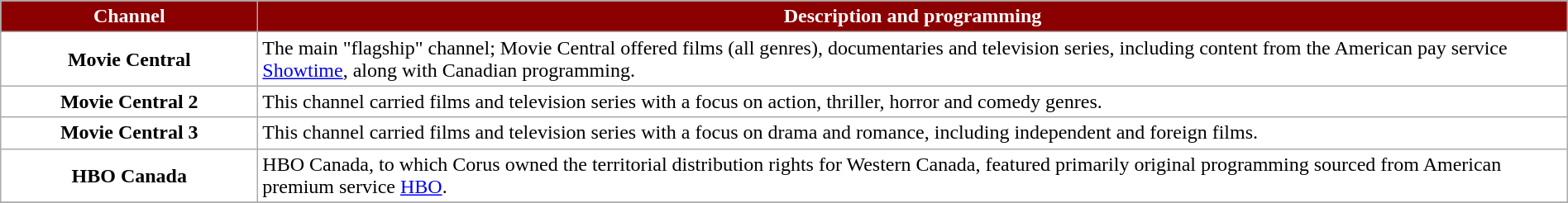<table class="wikitable" text-align: center; width="100%" style="background-color: #FFFFFF">
<tr style="color:white;">
<th style="background-color: #8B0000">Channel</th>
<th style="background-color: #8B0000">Description and programming</th>
</tr>
<tr>
<td align="center" width="200pt"><strong>Movie Central</strong></td>
<td>The main "flagship" channel; Movie Central offered films (all genres), documentaries and television series, including content from the American pay service <a href='#'>Showtime</a>, along with Canadian programming.</td>
</tr>
<tr>
<td align="center" width="200pt"><strong>Movie Central 2</strong></td>
<td>This channel carried films and television series with a focus on action, thriller, horror and comedy genres.</td>
</tr>
<tr>
<td align="center" width="200pt"><strong>Movie Central 3</strong></td>
<td>This channel carried films and television series with a focus on drama and romance, including independent and foreign films.</td>
</tr>
<tr>
<td align="center" width="200pt"><strong>HBO Canada</strong></td>
<td>HBO Canada, to which Corus owned the territorial distribution rights for Western Canada, featured primarily original programming sourced from American premium service <a href='#'>HBO</a>.</td>
</tr>
<tr>
</tr>
</table>
